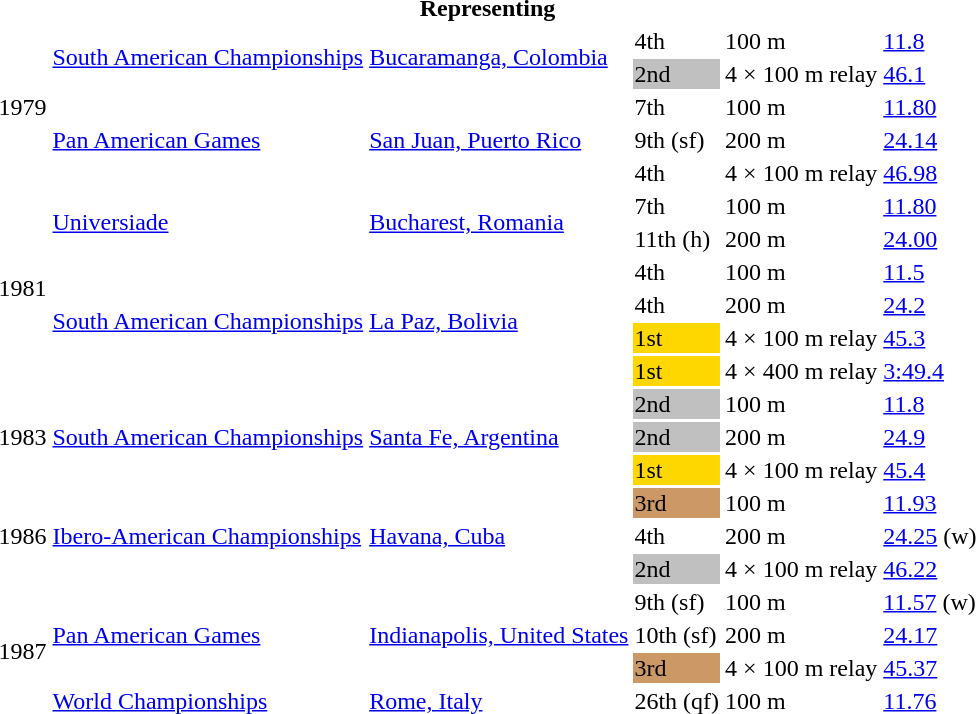<table>
<tr>
<th colspan="6">Representing </th>
</tr>
<tr>
<td rowspan=5>1979</td>
<td rowspan=2><a href='#'>South American Championships</a></td>
<td rowspan=2><a href='#'>Bucaramanga, Colombia</a></td>
<td>4th</td>
<td>100 m</td>
<td><a href='#'>11.8</a></td>
</tr>
<tr>
<td bgcolor=silver>2nd</td>
<td>4 × 100 m relay</td>
<td><a href='#'>46.1</a></td>
</tr>
<tr>
<td rowspan=3><a href='#'>Pan American Games</a></td>
<td rowspan=3><a href='#'>San Juan, Puerto Rico</a></td>
<td>7th</td>
<td>100 m</td>
<td><a href='#'>11.80</a></td>
</tr>
<tr>
<td>9th (sf)</td>
<td>200 m</td>
<td><a href='#'>24.14</a></td>
</tr>
<tr>
<td>4th</td>
<td>4 × 100 m relay</td>
<td><a href='#'>46.98</a></td>
</tr>
<tr>
<td rowspan=6>1981</td>
<td rowspan=2><a href='#'>Universiade</a></td>
<td rowspan=2><a href='#'>Bucharest, Romania</a></td>
<td>7th</td>
<td>100 m</td>
<td><a href='#'>11.80</a></td>
</tr>
<tr>
<td>11th (h)</td>
<td>200 m</td>
<td><a href='#'>24.00</a></td>
</tr>
<tr>
<td rowspan=4><a href='#'>South American Championships</a></td>
<td rowspan=4><a href='#'>La Paz, Bolivia</a></td>
<td>4th</td>
<td>100 m</td>
<td><a href='#'>11.5</a></td>
</tr>
<tr>
<td>4th</td>
<td>200 m</td>
<td><a href='#'>24.2</a></td>
</tr>
<tr>
<td bgcolor=gold>1st</td>
<td>4 × 100 m relay</td>
<td><a href='#'>45.3</a></td>
</tr>
<tr>
<td bgcolor=gold>1st</td>
<td>4 × 400 m relay</td>
<td><a href='#'>3:49.4</a></td>
</tr>
<tr>
<td rowspan=3>1983</td>
<td rowspan=3><a href='#'>South American Championships</a></td>
<td rowspan=3><a href='#'>Santa Fe, Argentina</a></td>
<td bgcolor=silver>2nd</td>
<td>100 m</td>
<td><a href='#'>11.8</a></td>
</tr>
<tr>
<td bgcolor=silver>2nd</td>
<td>200 m</td>
<td><a href='#'>24.9</a></td>
</tr>
<tr>
<td bgcolor=gold>1st</td>
<td>4 × 100 m relay</td>
<td><a href='#'>45.4</a></td>
</tr>
<tr>
<td rowspan=3>1986</td>
<td rowspan=3><a href='#'>Ibero-American Championships</a></td>
<td rowspan=3><a href='#'>Havana, Cuba</a></td>
<td bgcolor=cc9966>3rd</td>
<td>100 m</td>
<td><a href='#'>11.93</a></td>
</tr>
<tr>
<td>4th</td>
<td>200 m</td>
<td><a href='#'>24.25</a> (w)</td>
</tr>
<tr>
<td bgcolor=silver>2nd</td>
<td>4 × 100 m relay</td>
<td><a href='#'>46.22</a></td>
</tr>
<tr>
<td rowspan=4>1987</td>
<td rowspan=3><a href='#'>Pan American Games</a></td>
<td rowspan=3><a href='#'>Indianapolis, United States</a></td>
<td>9th (sf)</td>
<td>100 m</td>
<td><a href='#'>11.57</a> (w)</td>
</tr>
<tr>
<td>10th (sf)</td>
<td>200 m</td>
<td><a href='#'>24.17</a></td>
</tr>
<tr>
<td bgcolor=cc9966>3rd</td>
<td>4 × 100 m relay</td>
<td><a href='#'>45.37</a></td>
</tr>
<tr>
<td><a href='#'>World Championships</a></td>
<td><a href='#'>Rome, Italy</a></td>
<td>26th (qf)</td>
<td>100 m</td>
<td><a href='#'>11.76</a></td>
</tr>
</table>
